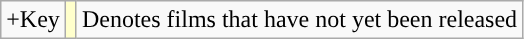<table class="wikitable">
<tr>
<td>+Key</td>
<td style="background:#FFFFCC;"></td>
<td>Denotes films that have not yet been released</td>
</tr>
</table>
